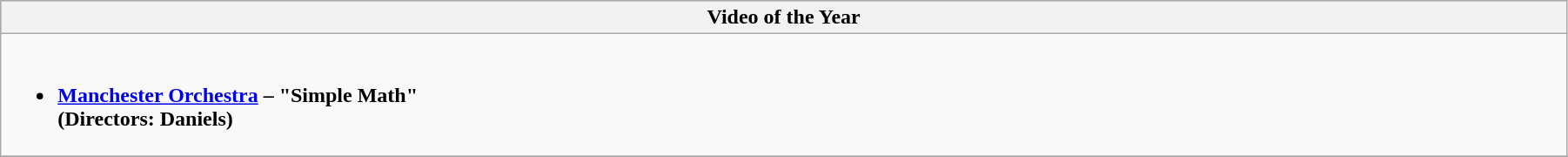<table class="wikitable" style="width:95%">
<tr bgcolor="#bebebe">
<th width="100%">Video of the Year</th>
</tr>
<tr>
<td valign="top"><br><ul><li><strong><a href='#'>Manchester Orchestra</a> – "Simple Math"</strong> <br> <strong>(Directors: Daniels)</strong></li></ul></td>
</tr>
<tr>
</tr>
</table>
